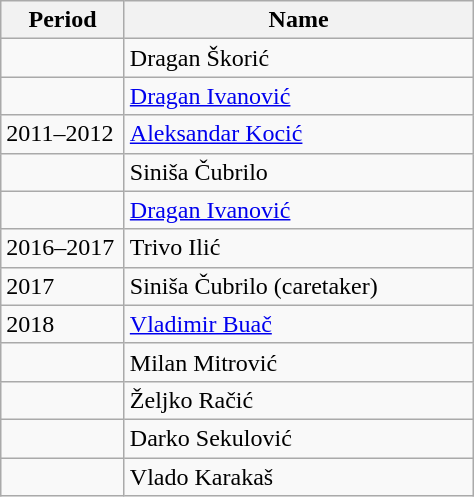<table class="wikitable">
<tr>
<th width="75">Period</th>
<th width="225">Name</th>
</tr>
<tr>
<td></td>
<td> Dragan Škorić</td>
</tr>
<tr>
<td></td>
<td> <a href='#'>Dragan Ivanović</a></td>
</tr>
<tr>
<td>2011–2012</td>
<td> <a href='#'>Aleksandar Kocić</a></td>
</tr>
<tr>
<td></td>
<td> Siniša Čubrilo</td>
</tr>
<tr>
<td></td>
<td> <a href='#'>Dragan Ivanović</a></td>
</tr>
<tr>
<td>2016–2017</td>
<td> Trivo Ilić</td>
</tr>
<tr>
<td>2017</td>
<td> Siniša Čubrilo (caretaker)</td>
</tr>
<tr>
<td>2018</td>
<td> <a href='#'>Vladimir Buač</a></td>
</tr>
<tr>
<td></td>
<td> Milan Mitrović</td>
</tr>
<tr>
<td></td>
<td> Željko Račić</td>
</tr>
<tr>
<td></td>
<td> Darko Sekulović</td>
</tr>
<tr>
<td></td>
<td> Vlado Karakaš</td>
</tr>
</table>
